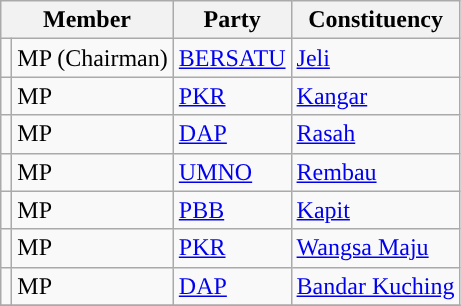<table class="sortable wikitable">
<tr>
<th colspan="2" valign="top">Member</th>
<th valign="top">Party</th>
<th valign="top">Constituency</th>
</tr>
<tr>
<td></td>
<td> MP (Chairman)</td>
<td><a href='#'>BERSATU</a></td>
<td><a href='#'>Jeli</a></td>
</tr>
<tr>
<td></td>
<td> MP</td>
<td><a href='#'>PKR</a></td>
<td><a href='#'>Kangar</a></td>
</tr>
<tr>
<td></td>
<td> MP</td>
<td><a href='#'>DAP</a></td>
<td><a href='#'>Rasah</a></td>
</tr>
<tr>
<td></td>
<td> MP</td>
<td><a href='#'>UMNO</a></td>
<td><a href='#'>Rembau</a></td>
</tr>
<tr>
<td></td>
<td> MP</td>
<td><a href='#'>PBB</a></td>
<td><a href='#'>Kapit</a></td>
</tr>
<tr>
<td></td>
<td> MP</td>
<td><a href='#'>PKR</a></td>
<td><a href='#'>Wangsa Maju</a></td>
</tr>
<tr>
<td></td>
<td> MP</td>
<td><a href='#'>DAP</a></td>
<td><a href='#'>Bandar Kuching</a></td>
</tr>
<tr>
</tr>
</table>
